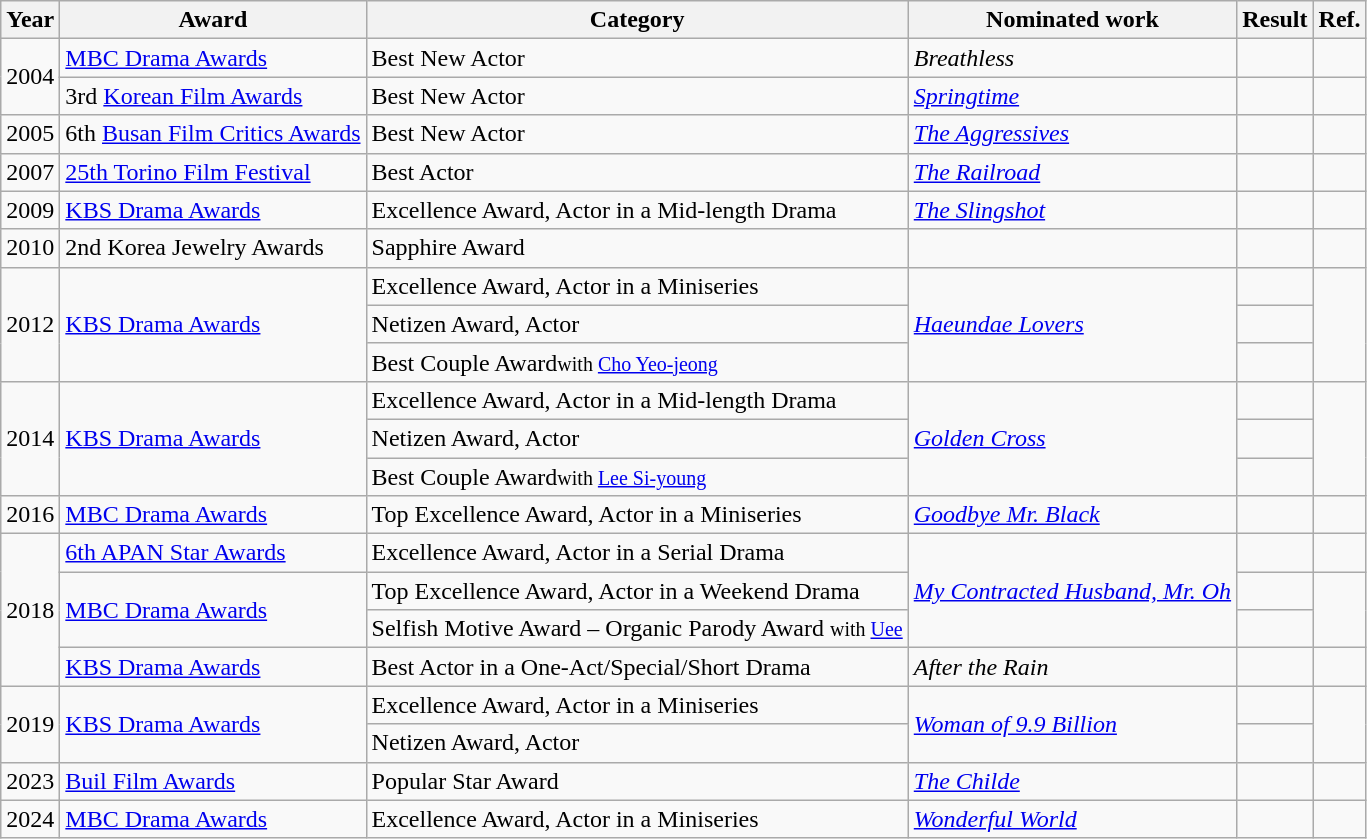<table class="wikitable sortable">
<tr>
<th>Year</th>
<th>Award</th>
<th>Category</th>
<th>Nominated work</th>
<th>Result</th>
<th>Ref.</th>
</tr>
<tr>
<td rowspan=2>2004</td>
<td><a href='#'>MBC Drama Awards</a></td>
<td>Best New Actor</td>
<td><em>Breathless</em></td>
<td></td>
<td></td>
</tr>
<tr>
<td>3rd <a href='#'>Korean Film Awards</a></td>
<td>Best New Actor</td>
<td><em><a href='#'>Springtime</a></em></td>
<td></td>
<td></td>
</tr>
<tr>
<td>2005</td>
<td>6th <a href='#'>Busan Film Critics Awards</a></td>
<td>Best New Actor</td>
<td><em><a href='#'>The Aggressives</a></em></td>
<td></td>
<td></td>
</tr>
<tr>
<td>2007</td>
<td><a href='#'>25th Torino Film Festival</a></td>
<td>Best Actor</td>
<td><em><a href='#'>The Railroad</a></em></td>
<td></td>
<td></td>
</tr>
<tr>
<td>2009</td>
<td><a href='#'>KBS Drama Awards</a></td>
<td>Excellence Award, Actor in a Mid-length Drama</td>
<td><em><a href='#'>The Slingshot</a></em></td>
<td></td>
<td></td>
</tr>
<tr>
<td>2010</td>
<td>2nd Korea Jewelry Awards</td>
<td>Sapphire Award</td>
<td></td>
<td></td>
<td></td>
</tr>
<tr>
<td rowspan=3>2012</td>
<td rowspan=3><a href='#'>KBS Drama Awards</a></td>
<td>Excellence Award, Actor in a Miniseries</td>
<td rowspan=3><em><a href='#'>Haeundae Lovers</a></em></td>
<td></td>
<td rowspan="3"></td>
</tr>
<tr>
<td>Netizen Award, Actor</td>
<td></td>
</tr>
<tr>
<td>Best Couple Award<small>with <a href='#'>Cho Yeo-jeong</a></small></td>
<td></td>
</tr>
<tr>
<td rowspan="3">2014</td>
<td rowspan="3"><a href='#'>KBS Drama Awards</a></td>
<td>Excellence Award, Actor in a Mid-length Drama</td>
<td rowspan="3"><em><a href='#'>Golden Cross</a></em></td>
<td></td>
<td rowspan="3"></td>
</tr>
<tr>
<td>Netizen Award, Actor</td>
<td></td>
</tr>
<tr>
<td>Best Couple Award<small>with <a href='#'>Lee Si-young</a></small></td>
<td></td>
</tr>
<tr>
<td>2016</td>
<td><a href='#'>MBC Drama Awards</a></td>
<td>Top Excellence Award, Actor in a Miniseries</td>
<td><em><a href='#'>Goodbye Mr. Black</a></em></td>
<td></td>
<td></td>
</tr>
<tr>
<td rowspan="4">2018</td>
<td><a href='#'>6th APAN Star Awards</a></td>
<td>Excellence Award, Actor in a Serial Drama</td>
<td rowspan="3"><em><a href='#'>My Contracted Husband, Mr. Oh</a></em></td>
<td></td>
<td></td>
</tr>
<tr>
<td rowspan="2"><a href='#'>MBC Drama Awards</a></td>
<td>Top Excellence Award, Actor in a Weekend Drama</td>
<td></td>
<td rowspan="2"></td>
</tr>
<tr>
<td>Selfish Motive Award – Organic Parody Award <small>with <a href='#'>Uee</a></small></td>
<td></td>
</tr>
<tr>
<td><a href='#'>KBS Drama Awards</a></td>
<td>Best Actor in a One-Act/Special/Short Drama</td>
<td><em>After the Rain</em></td>
<td></td>
<td></td>
</tr>
<tr>
<td rowspan="2">2019</td>
<td rowspan="2"><a href='#'>KBS Drama Awards</a></td>
<td>Excellence Award, Actor in a Miniseries</td>
<td rowspan="2"><em><a href='#'>Woman of 9.9 Billion</a></em></td>
<td></td>
<td rowspan="2"></td>
</tr>
<tr>
<td>Netizen Award, Actor</td>
<td></td>
</tr>
<tr>
<td>2023</td>
<td rowspan="1"><a href='#'>Buil Film Awards</a></td>
<td>Popular Star Award</td>
<td rowspan="1"><em><a href='#'>The Childe</a></em></td>
<td></td>
<td rowspan="1" style="text-align:center"></td>
</tr>
<tr>
<td>2024</td>
<td rowspan="1"><a href='#'>MBC Drama Awards</a></td>
<td>Excellence Award, Actor in a Miniseries</td>
<td rowspan="1"><em><a href='#'>Wonderful World</a></em></td>
<td></td>
<td rowspan="1" style="text-align:center"></td>
</tr>
</table>
